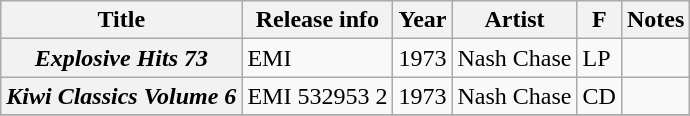<table class="wikitable plainrowheaders sortable">
<tr>
<th scope="col">Title</th>
<th scope="col">Release info</th>
<th scope="col">Year</th>
<th scope="col">Artist</th>
<th scope="col">F</th>
<th scope="col" class="unsortable">Notes</th>
</tr>
<tr>
<th scope="row"><em>Explosive Hits 73</em></th>
<td>EMI</td>
<td>1973</td>
<td>Nash Chase</td>
<td>LP</td>
<td></td>
</tr>
<tr>
<th scope="row"><em>Kiwi Classics Volume 6</em></th>
<td>EMI 532953 2</td>
<td>1973</td>
<td>Nash Chase</td>
<td>CD</td>
<td></td>
</tr>
<tr>
</tr>
</table>
